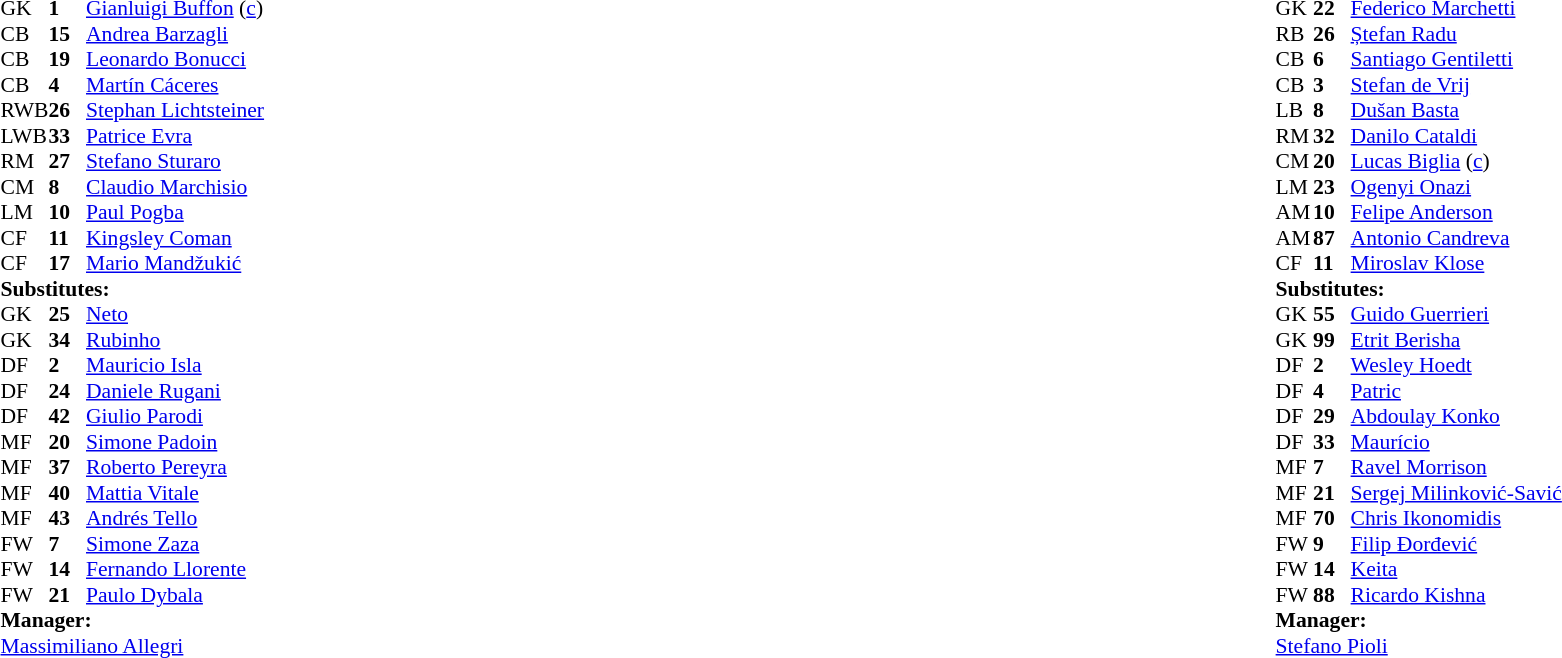<table width="100%">
<tr>
<td valign="top" width="50%"><br><table style="font-size: 90%" cellspacing="0" cellpadding="0">
<tr>
<td colspan=4></td>
</tr>
<tr>
<th width="25"></th>
<th width="25"></th>
</tr>
<tr>
<td>GK</td>
<td><strong>1</strong></td>
<td> <a href='#'>Gianluigi Buffon</a> (<a href='#'>c</a>)</td>
</tr>
<tr>
<td>CB</td>
<td><strong>15</strong></td>
<td> <a href='#'>Andrea Barzagli</a></td>
</tr>
<tr>
<td>CB</td>
<td><strong>19</strong></td>
<td> <a href='#'>Leonardo Bonucci</a></td>
</tr>
<tr>
<td>CB</td>
<td><strong>4</strong></td>
<td> <a href='#'>Martín Cáceres</a></td>
</tr>
<tr>
<td>RWB</td>
<td><strong>26</strong></td>
<td> <a href='#'>Stephan Lichtsteiner</a></td>
</tr>
<tr>
<td>LWB</td>
<td><strong>33</strong></td>
<td> <a href='#'>Patrice Evra</a></td>
</tr>
<tr>
<td>RM</td>
<td><strong>27</strong></td>
<td> <a href='#'>Stefano Sturaro</a></td>
<td></td>
<td></td>
</tr>
<tr>
<td>CM</td>
<td><strong>8</strong></td>
<td> <a href='#'>Claudio Marchisio</a></td>
</tr>
<tr>
<td>LM</td>
<td><strong>10</strong></td>
<td> <a href='#'>Paul Pogba</a></td>
</tr>
<tr>
<td>CF</td>
<td><strong>11</strong></td>
<td> <a href='#'>Kingsley Coman</a></td>
<td></td>
<td></td>
</tr>
<tr>
<td>CF</td>
<td><strong>17</strong></td>
<td> <a href='#'>Mario Mandžukić</a></td>
<td></td>
<td></td>
</tr>
<tr>
<td colspan=3><strong>Substitutes:</strong></td>
</tr>
<tr>
<td>GK</td>
<td><strong>25</strong></td>
<td> <a href='#'>Neto</a></td>
</tr>
<tr>
<td>GK</td>
<td><strong>34</strong></td>
<td> <a href='#'>Rubinho</a></td>
</tr>
<tr>
<td>DF</td>
<td><strong>2</strong></td>
<td> <a href='#'>Mauricio Isla</a></td>
</tr>
<tr>
<td>DF</td>
<td><strong>24</strong></td>
<td> <a href='#'>Daniele Rugani</a></td>
</tr>
<tr>
<td>DF</td>
<td><strong>42</strong></td>
<td> <a href='#'>Giulio Parodi</a></td>
</tr>
<tr>
<td>MF</td>
<td><strong>20</strong></td>
<td> <a href='#'>Simone Padoin</a></td>
</tr>
<tr>
<td>MF</td>
<td><strong>37</strong></td>
<td> <a href='#'>Roberto Pereyra</a></td>
<td></td>
<td></td>
</tr>
<tr>
<td>MF</td>
<td><strong>40</strong></td>
<td> <a href='#'>Mattia Vitale</a></td>
</tr>
<tr>
<td>MF</td>
<td><strong>43</strong></td>
<td> <a href='#'>Andrés Tello</a></td>
</tr>
<tr>
<td>FW</td>
<td><strong>7</strong></td>
<td> <a href='#'>Simone Zaza</a></td>
</tr>
<tr>
<td>FW</td>
<td><strong>14</strong></td>
<td> <a href='#'>Fernando Llorente</a></td>
<td></td>
<td></td>
</tr>
<tr>
<td>FW</td>
<td><strong>21</strong></td>
<td> <a href='#'>Paulo Dybala</a></td>
<td></td>
<td></td>
</tr>
<tr>
<td colspan=3><strong>Manager:</strong></td>
</tr>
<tr>
<td colspan=3> <a href='#'>Massimiliano Allegri</a></td>
</tr>
</table>
</td>
<td valign="top"></td>
<td valign="top" width="50%"><br><table style="font-size: 90%" cellspacing="0" cellpadding="0" align="center">
<tr>
<td colspan=4></td>
</tr>
<tr>
<th width=25></th>
<th width=25></th>
</tr>
<tr>
<td>GK</td>
<td><strong>22</strong></td>
<td> <a href='#'>Federico Marchetti</a></td>
</tr>
<tr>
<td>RB</td>
<td><strong>26</strong></td>
<td> <a href='#'>Ștefan Radu</a></td>
</tr>
<tr>
<td>CB</td>
<td><strong>6</strong></td>
<td> <a href='#'>Santiago Gentiletti</a></td>
</tr>
<tr>
<td>CB</td>
<td><strong>3</strong></td>
<td> <a href='#'>Stefan de Vrij</a></td>
</tr>
<tr>
<td>LB</td>
<td><strong>8</strong></td>
<td> <a href='#'>Dušan Basta</a></td>
</tr>
<tr>
<td>RM</td>
<td><strong>32</strong></td>
<td> <a href='#'>Danilo Cataldi</a></td>
<td></td>
<td></td>
</tr>
<tr>
<td>CM</td>
<td><strong>20</strong></td>
<td> <a href='#'>Lucas Biglia</a> (<a href='#'>c</a>)</td>
</tr>
<tr>
<td>LM</td>
<td><strong>23</strong></td>
<td> <a href='#'>Ogenyi Onazi</a></td>
</tr>
<tr>
<td>AM</td>
<td><strong>10</strong></td>
<td> <a href='#'>Felipe Anderson</a></td>
<td></td>
<td></td>
</tr>
<tr>
<td>AM</td>
<td><strong>87</strong></td>
<td> <a href='#'>Antonio Candreva</a></td>
</tr>
<tr>
<td>CF</td>
<td><strong>11</strong></td>
<td> <a href='#'>Miroslav Klose</a></td>
<td></td>
<td></td>
</tr>
<tr>
<td colspan=3><strong>Substitutes:</strong></td>
</tr>
<tr>
<td>GK</td>
<td><strong>55</strong></td>
<td> <a href='#'>Guido Guerrieri</a></td>
</tr>
<tr>
<td>GK</td>
<td><strong>99</strong></td>
<td> <a href='#'>Etrit Berisha</a></td>
</tr>
<tr>
<td>DF</td>
<td><strong>2</strong></td>
<td> <a href='#'>Wesley Hoedt</a></td>
</tr>
<tr>
<td>DF</td>
<td><strong>4</strong></td>
<td> <a href='#'>Patric</a></td>
</tr>
<tr>
<td>DF</td>
<td><strong>29</strong></td>
<td> <a href='#'>Abdoulay Konko</a></td>
</tr>
<tr>
<td>DF</td>
<td><strong>33</strong></td>
<td> <a href='#'>Maurício</a></td>
</tr>
<tr>
<td>MF</td>
<td><strong>7</strong></td>
<td> <a href='#'>Ravel Morrison</a></td>
<td></td>
<td></td>
</tr>
<tr>
<td>MF</td>
<td><strong>21</strong></td>
<td> <a href='#'>Sergej Milinković-Savić</a></td>
</tr>
<tr>
<td>MF</td>
<td><strong>70</strong></td>
<td> <a href='#'>Chris Ikonomidis</a></td>
</tr>
<tr>
<td>FW</td>
<td><strong>9</strong></td>
<td> <a href='#'>Filip Đorđević</a></td>
<td></td>
<td></td>
</tr>
<tr>
<td>FW</td>
<td><strong>14</strong></td>
<td> <a href='#'>Keita</a></td>
</tr>
<tr>
<td>FW</td>
<td><strong>88</strong></td>
<td> <a href='#'>Ricardo Kishna</a></td>
<td></td>
<td></td>
</tr>
<tr>
<td colspan=3><strong>Manager:</strong></td>
</tr>
<tr>
<td colspan=3> <a href='#'>Stefano Pioli</a></td>
</tr>
</table>
</td>
</tr>
</table>
